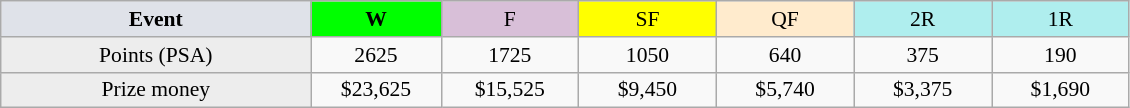<table class=wikitable style=font-size:90%;text-align:center>
<tr>
<td width=200 colspan=1 bgcolor=#dfe2e9><strong>Event</strong></td>
<td width=80 bgcolor=lime><strong>W</strong></td>
<td width=85 bgcolor=#D8BFD8>F</td>
<td width=85 bgcolor=#FFFF00>SF</td>
<td width=85 bgcolor=#ffebcd>QF</td>
<td width=85 bgcolor=#afeeee>2R</td>
<td width=85 bgcolor=#afeeee>1R</td>
</tr>
<tr>
<td bgcolor=#EDEDED>Points (PSA)</td>
<td>2625</td>
<td>1725</td>
<td>1050</td>
<td>640</td>
<td>375</td>
<td>190</td>
</tr>
<tr>
<td bgcolor=#EDEDED>Prize money</td>
<td>$23,625</td>
<td>$15,525</td>
<td>$9,450</td>
<td>$5,740</td>
<td>$3,375</td>
<td>$1,690</td>
</tr>
</table>
